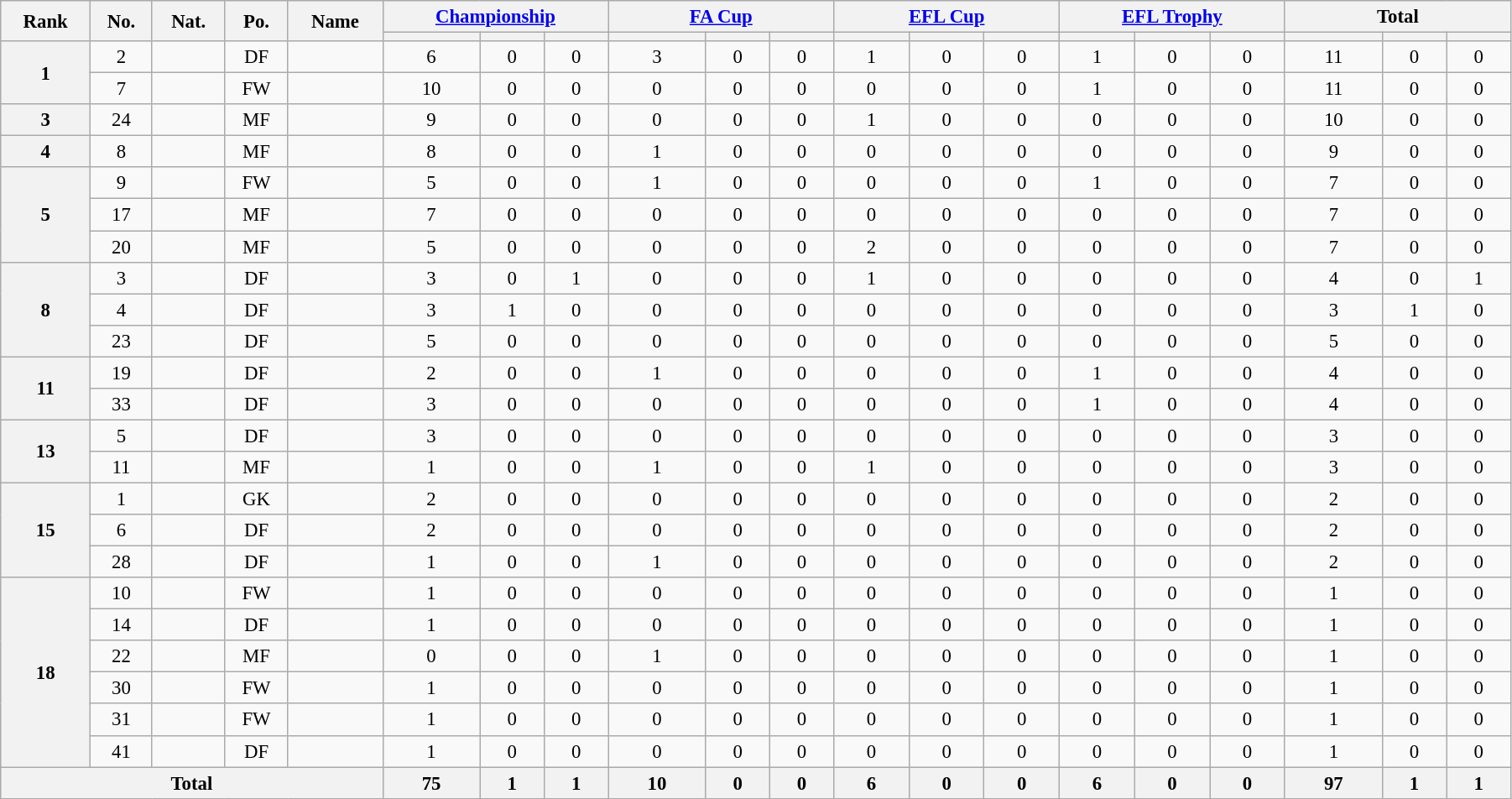<table class="wikitable" style="text-align:center; font-size:95%; width:95%;">
<tr>
<th rowspan=2>Rank</th>
<th rowspan=2>No.</th>
<th rowspan=2>Nat.</th>
<th rowspan=2>Po.</th>
<th rowspan=2>Name</th>
<th colspan=3 width=100px><a href='#'>Championship</a></th>
<th colspan=3 width=100px><a href='#'>FA Cup</a></th>
<th colspan=3 width=100px><a href='#'>EFL Cup</a></th>
<th colspan=3 width=100px><a href='#'>EFL Trophy</a></th>
<th colspan=3 width=100px>Total</th>
</tr>
<tr>
<th></th>
<th></th>
<th></th>
<th></th>
<th></th>
<th></th>
<th></th>
<th></th>
<th></th>
<th></th>
<th></th>
<th></th>
<th></th>
<th></th>
<th></th>
</tr>
<tr>
<th rowspan=2>1</th>
<td>2</td>
<td></td>
<td>DF</td>
<td></td>
<td>6</td>
<td>0</td>
<td>0</td>
<td>3</td>
<td>0</td>
<td>0</td>
<td>1</td>
<td>0</td>
<td>0</td>
<td>1</td>
<td>0</td>
<td>0</td>
<td>11</td>
<td>0</td>
<td>0</td>
</tr>
<tr>
<td>7</td>
<td></td>
<td>FW</td>
<td></td>
<td>10</td>
<td>0</td>
<td>0</td>
<td>0</td>
<td>0</td>
<td>0</td>
<td>0</td>
<td>0</td>
<td>0</td>
<td>1</td>
<td>0</td>
<td>0</td>
<td>11</td>
<td>0</td>
<td>0</td>
</tr>
<tr>
<th rowspan=1>3</th>
<td>24</td>
<td></td>
<td>MF</td>
<td></td>
<td>9</td>
<td>0</td>
<td>0</td>
<td>0</td>
<td>0</td>
<td>0</td>
<td>1</td>
<td>0</td>
<td>0</td>
<td>0</td>
<td>0</td>
<td>0</td>
<td>10</td>
<td>0</td>
<td>0</td>
</tr>
<tr>
<th rowspan=1>4</th>
<td>8</td>
<td></td>
<td>MF</td>
<td></td>
<td>8</td>
<td>0</td>
<td>0</td>
<td>1</td>
<td>0</td>
<td>0</td>
<td>0</td>
<td>0</td>
<td>0</td>
<td>0</td>
<td>0</td>
<td>0</td>
<td>9</td>
<td>0</td>
<td>0</td>
</tr>
<tr>
<th rowspan=3>5</th>
<td>9</td>
<td></td>
<td>FW</td>
<td></td>
<td>5</td>
<td>0</td>
<td>0</td>
<td>1</td>
<td>0</td>
<td>0</td>
<td>0</td>
<td>0</td>
<td>0</td>
<td>1</td>
<td>0</td>
<td>0</td>
<td>7</td>
<td>0</td>
<td>0</td>
</tr>
<tr>
<td>17</td>
<td></td>
<td>MF</td>
<td></td>
<td>7</td>
<td>0</td>
<td>0</td>
<td>0</td>
<td>0</td>
<td>0</td>
<td>0</td>
<td>0</td>
<td>0</td>
<td>0</td>
<td>0</td>
<td>0</td>
<td>7</td>
<td>0</td>
<td>0</td>
</tr>
<tr>
<td>20</td>
<td></td>
<td>MF</td>
<td></td>
<td>5</td>
<td>0</td>
<td>0</td>
<td>0</td>
<td>0</td>
<td>0</td>
<td>2</td>
<td>0</td>
<td>0</td>
<td>0</td>
<td>0</td>
<td>0</td>
<td>7</td>
<td>0</td>
<td>0</td>
</tr>
<tr>
<th rowspan=3>8</th>
<td>3</td>
<td></td>
<td>DF</td>
<td></td>
<td>3</td>
<td>0</td>
<td>1</td>
<td>0</td>
<td>0</td>
<td>0</td>
<td>1</td>
<td>0</td>
<td>0</td>
<td>0</td>
<td>0</td>
<td>0</td>
<td>4</td>
<td>0</td>
<td>1</td>
</tr>
<tr>
<td>4</td>
<td></td>
<td>DF</td>
<td></td>
<td>3</td>
<td>1</td>
<td>0</td>
<td>0</td>
<td>0</td>
<td>0</td>
<td>0</td>
<td>0</td>
<td>0</td>
<td>0</td>
<td>0</td>
<td>0</td>
<td>3</td>
<td>1</td>
<td>0</td>
</tr>
<tr>
<td>23</td>
<td></td>
<td>DF</td>
<td></td>
<td>5</td>
<td>0</td>
<td>0</td>
<td>0</td>
<td>0</td>
<td>0</td>
<td>0</td>
<td>0</td>
<td>0</td>
<td>0</td>
<td>0</td>
<td>0</td>
<td>5</td>
<td>0</td>
<td>0</td>
</tr>
<tr>
<th rowspan=2>11</th>
<td>19</td>
<td></td>
<td>DF</td>
<td></td>
<td>2</td>
<td>0</td>
<td>0</td>
<td>1</td>
<td>0</td>
<td>0</td>
<td>0</td>
<td>0</td>
<td>0</td>
<td>1</td>
<td>0</td>
<td>0</td>
<td>4</td>
<td>0</td>
<td>0</td>
</tr>
<tr>
<td>33</td>
<td></td>
<td>DF</td>
<td></td>
<td>3</td>
<td>0</td>
<td>0</td>
<td>0</td>
<td>0</td>
<td>0</td>
<td>0</td>
<td>0</td>
<td>0</td>
<td>1</td>
<td>0</td>
<td>0</td>
<td>4</td>
<td>0</td>
<td>0</td>
</tr>
<tr>
<th rowspan=2>13</th>
<td>5</td>
<td></td>
<td>DF</td>
<td></td>
<td>3</td>
<td>0</td>
<td>0</td>
<td>0</td>
<td>0</td>
<td>0</td>
<td>0</td>
<td>0</td>
<td>0</td>
<td>0</td>
<td>0</td>
<td>0</td>
<td>3</td>
<td>0</td>
<td>0</td>
</tr>
<tr>
<td>11</td>
<td></td>
<td>MF</td>
<td></td>
<td>1</td>
<td>0</td>
<td>0</td>
<td>1</td>
<td>0</td>
<td>0</td>
<td>1</td>
<td>0</td>
<td>0</td>
<td>0</td>
<td>0</td>
<td>0</td>
<td>3</td>
<td>0</td>
<td>0</td>
</tr>
<tr>
<th rowspan=3>15</th>
<td>1</td>
<td></td>
<td>GK</td>
<td></td>
<td>2</td>
<td>0</td>
<td>0</td>
<td>0</td>
<td>0</td>
<td>0</td>
<td>0</td>
<td>0</td>
<td>0</td>
<td>0</td>
<td>0</td>
<td>0</td>
<td>2</td>
<td>0</td>
<td>0</td>
</tr>
<tr>
<td>6</td>
<td></td>
<td>DF</td>
<td></td>
<td>2</td>
<td>0</td>
<td>0</td>
<td>0</td>
<td>0</td>
<td>0</td>
<td>0</td>
<td>0</td>
<td>0</td>
<td>0</td>
<td>0</td>
<td>0</td>
<td>2</td>
<td>0</td>
<td>0</td>
</tr>
<tr>
<td>28</td>
<td></td>
<td>DF</td>
<td></td>
<td>1</td>
<td>0</td>
<td>0</td>
<td>1</td>
<td>0</td>
<td>0</td>
<td>0</td>
<td>0</td>
<td>0</td>
<td>0</td>
<td>0</td>
<td>0</td>
<td>2</td>
<td>0</td>
<td>0</td>
</tr>
<tr>
<th rowspan=6>18</th>
<td>10</td>
<td></td>
<td>FW</td>
<td></td>
<td>1</td>
<td>0</td>
<td>0</td>
<td>0</td>
<td>0</td>
<td>0</td>
<td>0</td>
<td>0</td>
<td>0</td>
<td>0</td>
<td>0</td>
<td>0</td>
<td>1</td>
<td>0</td>
<td>0</td>
</tr>
<tr>
<td>14</td>
<td></td>
<td>DF</td>
<td></td>
<td>1</td>
<td>0</td>
<td>0</td>
<td>0</td>
<td>0</td>
<td>0</td>
<td>0</td>
<td>0</td>
<td>0</td>
<td>0</td>
<td>0</td>
<td>0</td>
<td>1</td>
<td>0</td>
<td>0</td>
</tr>
<tr>
<td>22</td>
<td></td>
<td>MF</td>
<td></td>
<td>0</td>
<td>0</td>
<td>0</td>
<td>1</td>
<td>0</td>
<td>0</td>
<td>0</td>
<td>0</td>
<td>0</td>
<td>0</td>
<td>0</td>
<td>0</td>
<td>1</td>
<td>0</td>
<td>0</td>
</tr>
<tr>
<td>30</td>
<td></td>
<td>FW</td>
<td></td>
<td>1</td>
<td>0</td>
<td>0</td>
<td>0</td>
<td>0</td>
<td>0</td>
<td>0</td>
<td>0</td>
<td>0</td>
<td>0</td>
<td>0</td>
<td>0</td>
<td>1</td>
<td>0</td>
<td>0</td>
</tr>
<tr>
<td>31</td>
<td></td>
<td>FW</td>
<td></td>
<td>1</td>
<td>0</td>
<td>0</td>
<td>0</td>
<td>0</td>
<td>0</td>
<td>0</td>
<td>0</td>
<td>0</td>
<td>0</td>
<td>0</td>
<td>0</td>
<td>1</td>
<td>0</td>
<td>0</td>
</tr>
<tr>
<td>41</td>
<td></td>
<td>DF</td>
<td></td>
<td>1</td>
<td>0</td>
<td>0</td>
<td>0</td>
<td>0</td>
<td>0</td>
<td>0</td>
<td>0</td>
<td>0</td>
<td>0</td>
<td>0</td>
<td>0</td>
<td>1</td>
<td>0</td>
<td>0</td>
</tr>
<tr>
<th colspan=5>Total</th>
<th>75</th>
<th>1</th>
<th>1</th>
<th>10</th>
<th>0</th>
<th>0</th>
<th>6</th>
<th>0</th>
<th>0</th>
<th>6</th>
<th>0</th>
<th>0</th>
<th>97</th>
<th>1</th>
<th>1</th>
</tr>
</table>
